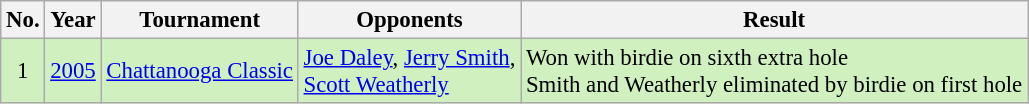<table class="wikitable" style="font-size:95%;">
<tr>
<th>No.</th>
<th>Year</th>
<th>Tournament</th>
<th>Opponents</th>
<th>Result</th>
</tr>
<tr style="background:#D0F0C0;">
<td align=center>1</td>
<td><a href='#'>2005</a></td>
<td><a href='#'>Chattanooga Classic</a></td>
<td> <a href='#'>Joe Daley</a>,  <a href='#'>Jerry Smith</a>,<br> <a href='#'>Scott Weatherly</a></td>
<td>Won with birdie on sixth extra hole<br>Smith and Weatherly eliminated by birdie on first hole</td>
</tr>
</table>
